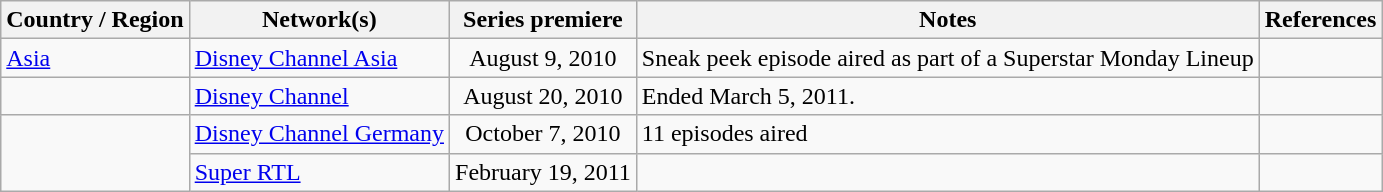<table class="wikitable">
<tr>
<th>Country / Region</th>
<th>Network(s)</th>
<th>Series premiere</th>
<th>Notes</th>
<th>References</th>
</tr>
<tr>
<td> <a href='#'>Asia</a></td>
<td><a href='#'>Disney Channel Asia</a></td>
<td style="text-align:center;">August 9, 2010</td>
<td>Sneak peek episode aired as part of a Superstar Monday Lineup</td>
<td style="text-align:center;"></td>
</tr>
<tr>
<td></td>
<td><a href='#'>Disney Channel</a></td>
<td style="text-align:center;">August 20, 2010</td>
<td>Ended March 5, 2011.</td>
<td style="text-align:center;"></td>
</tr>
<tr>
<td rowspan="2"></td>
<td><a href='#'>Disney Channel Germany</a></td>
<td style="text-align:center;">October 7, 2010</td>
<td>11 episodes aired</td>
<td style="text-align:center;"></td>
</tr>
<tr>
<td><a href='#'>Super RTL</a></td>
<td style="text-align:center;">February 19, 2011</td>
<td></td>
<td style="text-align:center;"></td>
</tr>
</table>
